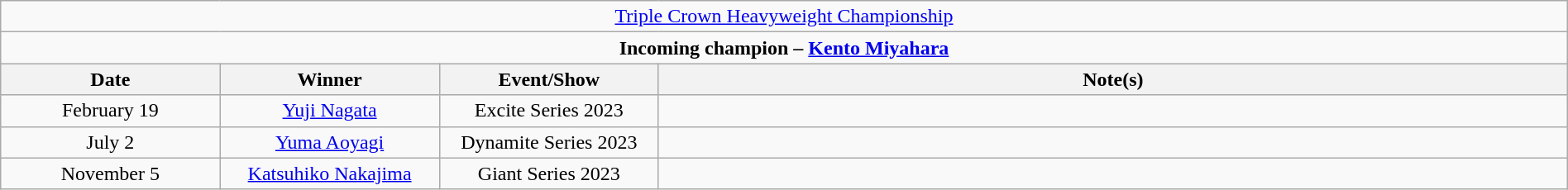<table class="wikitable" style="text-align:center; width:100%;">
<tr>
<td colspan="5" style="text-align: center;"><a href='#'>Triple Crown Heavyweight Championship</a></td>
</tr>
<tr>
<td colspan="5" style="text-align: center;"><strong>Incoming champion – <a href='#'>Kento Miyahara</a></strong></td>
</tr>
<tr>
<th width=14%>Date</th>
<th width=14%>Winner</th>
<th width=14%>Event/Show</th>
<th width=58%>Note(s)</th>
</tr>
<tr>
<td>February 19</td>
<td><a href='#'>Yuji Nagata</a></td>
<td>Excite Series 2023<br></td>
<td></td>
</tr>
<tr>
<td>July 2</td>
<td><a href='#'>Yuma Aoyagi</a></td>
<td>Dynamite Series 2023<br></td>
<td></td>
</tr>
<tr>
<td>November 5</td>
<td><a href='#'>Katsuhiko Nakajima</a></td>
<td>Giant Series 2023<br></td>
<td></td>
</tr>
</table>
